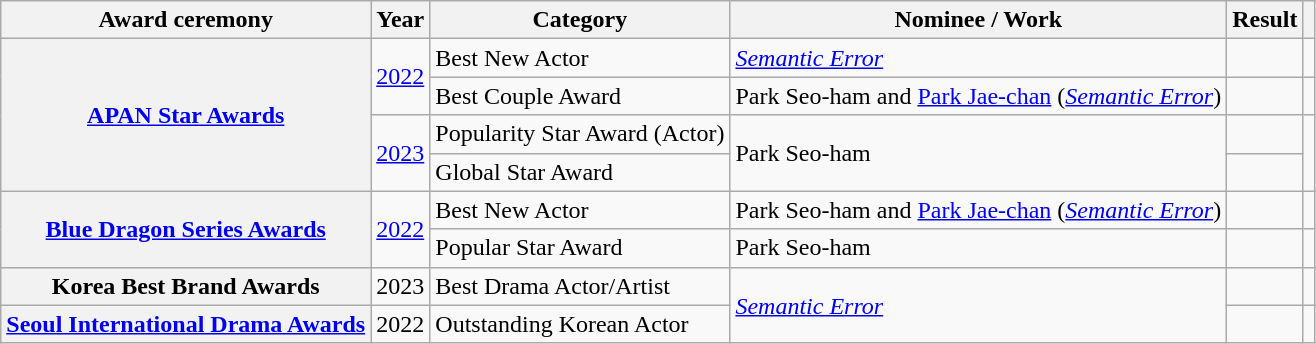<table class="wikitable plainrowheaders sortable">
<tr>
<th scope="col">Award ceremony</th>
<th scope="col">Year</th>
<th scope="col">Category</th>
<th scope="col">Nominee / Work</th>
<th scope="col">Result</th>
<th scope="col" class="unsortable"></th>
</tr>
<tr>
<th rowspan="4" scope="row"><a href='#'>APAN Star Awards</a></th>
<td rowspan="2" style="text-align:center"><a href='#'>2022</a></td>
<td>Best New Actor</td>
<td><em><a href='#'>Semantic Error</a></em></td>
<td></td>
<td style="text-align:center"></td>
</tr>
<tr>
<td>Best Couple Award</td>
<td>Park Seo-ham and <a href='#'>Park Jae-chan</a> (<em><a href='#'>Semantic Error</a></em>)</td>
<td></td>
<td></td>
</tr>
<tr>
<td rowspan="2" style="text-align:center"><a href='#'>2023</a></td>
<td>Popularity Star Award (Actor)</td>
<td rowspan="2">Park Seo-ham</td>
<td></td>
<td rowspan="2" style="text-align:center"></td>
</tr>
<tr>
<td>Global Star Award</td>
<td></td>
</tr>
<tr>
<th rowspan="2" scope="row"><a href='#'>Blue Dragon Series Awards</a></th>
<td rowspan="2" style="text-align:center"><a href='#'>2022</a></td>
<td>Best New Actor</td>
<td>Park Seo-ham and <a href='#'>Park Jae-chan</a> (<em><a href='#'>Semantic Error</a></em>)</td>
<td></td>
<td style="text-align:center"></td>
</tr>
<tr>
<td>Popular Star Award</td>
<td>Park Seo-ham</td>
<td></td>
<td style="text-align:center"></td>
</tr>
<tr>
<th scope="row">Korea Best Brand Awards</th>
<td style="text-align:center">2023</td>
<td>Best Drama Actor/Artist</td>
<td rowspan="2"><em><a href='#'>Semantic Error</a></em></td>
<td></td>
<td style="text-align:center"></td>
</tr>
<tr>
<th rowspan="2" scope="row"><a href='#'>Seoul International Drama Awards</a></th>
<td rowspan="2" style="text-align:center">2022</td>
<td>Outstanding Korean Actor</td>
<td></td>
<td style="text-align:center"></td>
</tr>
</table>
